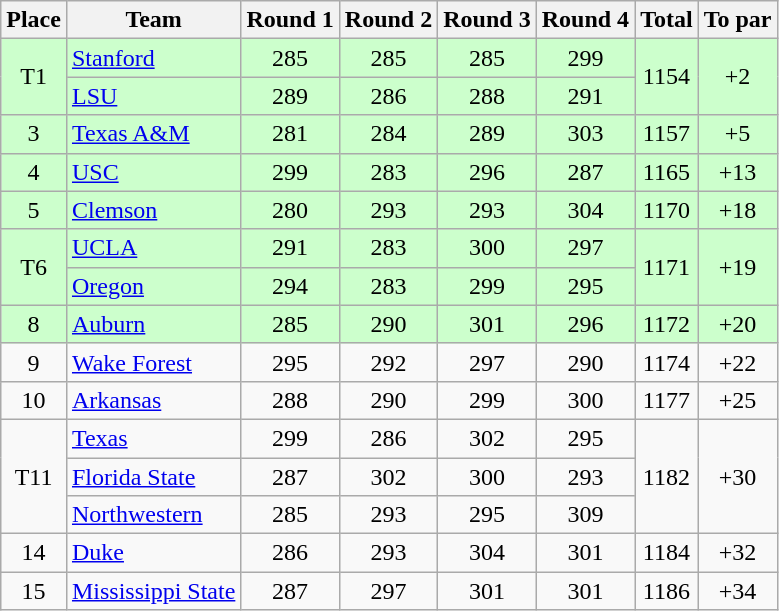<table class="wikitable" style="text-align:center">
<tr>
<th>Place</th>
<th>Team</th>
<th>Round 1</th>
<th>Round 2</th>
<th>Round 3</th>
<th>Round 4</th>
<th>Total</th>
<th>To par</th>
</tr>
<tr style="background:#ccffcc;">
<td rowspan="2">T1</td>
<td align="left"><a href='#'>Stanford</a></td>
<td>285</td>
<td>285</td>
<td>285</td>
<td>299</td>
<td rowspan="2">1154</td>
<td rowspan="2">+2</td>
</tr>
<tr style="background:#ccffcc;">
<td align="left"><a href='#'>LSU</a></td>
<td>289</td>
<td>286</td>
<td>288</td>
<td>291</td>
</tr>
<tr style="background:#ccffcc;">
<td>3</td>
<td align="left"><a href='#'>Texas A&M</a></td>
<td>281</td>
<td>284</td>
<td>289</td>
<td>303</td>
<td>1157</td>
<td>+5</td>
</tr>
<tr style="background:#ccffcc;">
<td>4</td>
<td align="left"><a href='#'>USC</a></td>
<td>299</td>
<td>283</td>
<td>296</td>
<td>287</td>
<td>1165</td>
<td>+13</td>
</tr>
<tr style="background:#ccffcc;">
<td>5</td>
<td align="left"><a href='#'>Clemson</a></td>
<td>280</td>
<td>293</td>
<td>293</td>
<td>304</td>
<td>1170</td>
<td>+18</td>
</tr>
<tr style="background:#ccffcc;">
<td rowspan="2">T6</td>
<td align="left"><a href='#'>UCLA</a></td>
<td>291</td>
<td>283</td>
<td>300</td>
<td>297</td>
<td rowspan="2">1171</td>
<td rowspan="2">+19</td>
</tr>
<tr style="background:#ccffcc;">
<td align="left"><a href='#'>Oregon</a></td>
<td>294</td>
<td>283</td>
<td>299</td>
<td>295</td>
</tr>
<tr style="background:#ccffcc;">
<td>8</td>
<td align="left"><a href='#'>Auburn</a></td>
<td>285</td>
<td>290</td>
<td>301</td>
<td>296</td>
<td>1172</td>
<td>+20</td>
</tr>
<tr>
<td>9</td>
<td align="left"><a href='#'>Wake Forest</a></td>
<td>295</td>
<td>292</td>
<td>297</td>
<td>290</td>
<td>1174</td>
<td>+22</td>
</tr>
<tr>
<td>10</td>
<td align="left"><a href='#'>Arkansas</a></td>
<td>288</td>
<td>290</td>
<td>299</td>
<td>300</td>
<td>1177</td>
<td>+25</td>
</tr>
<tr>
<td rowspan="3">T11</td>
<td align="left"><a href='#'>Texas</a></td>
<td>299</td>
<td>286</td>
<td>302</td>
<td>295</td>
<td rowspan="3">1182</td>
<td rowspan="3">+30</td>
</tr>
<tr>
<td align="left"><a href='#'>Florida State</a></td>
<td>287</td>
<td>302</td>
<td>300</td>
<td>293</td>
</tr>
<tr>
<td align="left"><a href='#'>Northwestern</a></td>
<td>285</td>
<td>293</td>
<td>295</td>
<td>309</td>
</tr>
<tr>
<td>14</td>
<td align="left"><a href='#'>Duke</a></td>
<td>286</td>
<td>293</td>
<td>304</td>
<td>301</td>
<td>1184</td>
<td>+32</td>
</tr>
<tr>
<td>15</td>
<td align="left"><a href='#'>Mississippi State</a></td>
<td>287</td>
<td>297</td>
<td>301</td>
<td>301</td>
<td>1186</td>
<td>+34</td>
</tr>
</table>
